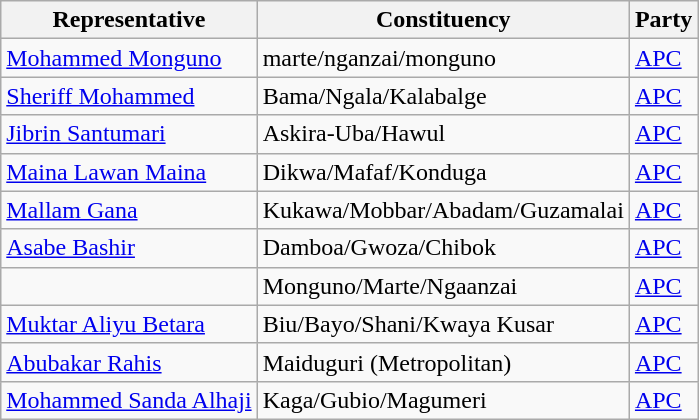<table class="wikitable" border="1">
<tr>
<th>Representative</th>
<th>Constituency</th>
<th>Party</th>
</tr>
<tr>
<td><a href='#'>Mohammed Monguno</a></td>
<td>marte/nganzai/monguno</td>
<td><a href='#'>APC</a></td>
</tr>
<tr>
<td><a href='#'>Sheriff Mohammed</a></td>
<td>Bama/Ngala/Kalabalge</td>
<td><a href='#'>APC</a></td>
</tr>
<tr>
<td><a href='#'>Jibrin Santumari</a></td>
<td>Askira-Uba/Hawul</td>
<td><a href='#'>APC</a></td>
</tr>
<tr>
<td><a href='#'>Maina Lawan Maina</a></td>
<td>Dikwa/Mafaf/Konduga</td>
<td><a href='#'>APC</a></td>
</tr>
<tr>
<td><a href='#'>Mallam Gana</a></td>
<td>Kukawa/Mobbar/Abadam/Guzamalai</td>
<td><a href='#'>APC</a></td>
</tr>
<tr>
<td><a href='#'>Asabe Bashir</a></td>
<td>Damboa/Gwoza/Chibok</td>
<td><a href='#'>APC</a></td>
</tr>
<tr>
<td></td>
<td>Monguno/Marte/Ngaanzai</td>
<td><a href='#'>APC</a></td>
</tr>
<tr>
<td><a href='#'>Muktar Aliyu Betara</a></td>
<td>Biu/Bayo/Shani/Kwaya Kusar</td>
<td><a href='#'>APC</a></td>
</tr>
<tr>
<td><a href='#'>Abubakar Rahis</a></td>
<td>Maiduguri (Metropolitan)</td>
<td><a href='#'>APC</a></td>
</tr>
<tr>
<td><a href='#'>Mohammed Sanda Alhaji</a></td>
<td>Kaga/Gubio/Magumeri</td>
<td><a href='#'>APC</a></td>
</tr>
</table>
